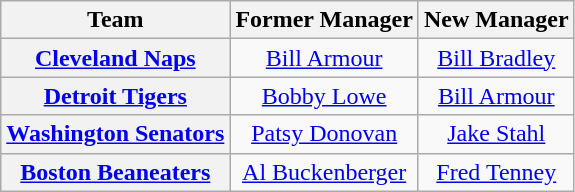<table class="wikitable plainrowheaders" style="text-align:center;">
<tr>
<th>Team</th>
<th>Former Manager</th>
<th>New Manager</th>
</tr>
<tr>
<th scope="row" style="text-align:center;"><a href='#'>Cleveland Naps</a></th>
<td><a href='#'>Bill Armour</a></td>
<td><a href='#'>Bill Bradley</a></td>
</tr>
<tr>
<th scope="row" style="text-align:center;"><a href='#'>Detroit Tigers</a></th>
<td><a href='#'>Bobby Lowe</a></td>
<td><a href='#'>Bill Armour</a></td>
</tr>
<tr>
<th scope="row" style="text-align:center;"><a href='#'>Washington Senators</a></th>
<td><a href='#'>Patsy Donovan</a></td>
<td><a href='#'>Jake Stahl</a></td>
</tr>
<tr>
<th scope="row" style="text-align:center;"><a href='#'>Boston Beaneaters</a></th>
<td><a href='#'>Al Buckenberger</a></td>
<td><a href='#'>Fred Tenney</a></td>
</tr>
</table>
